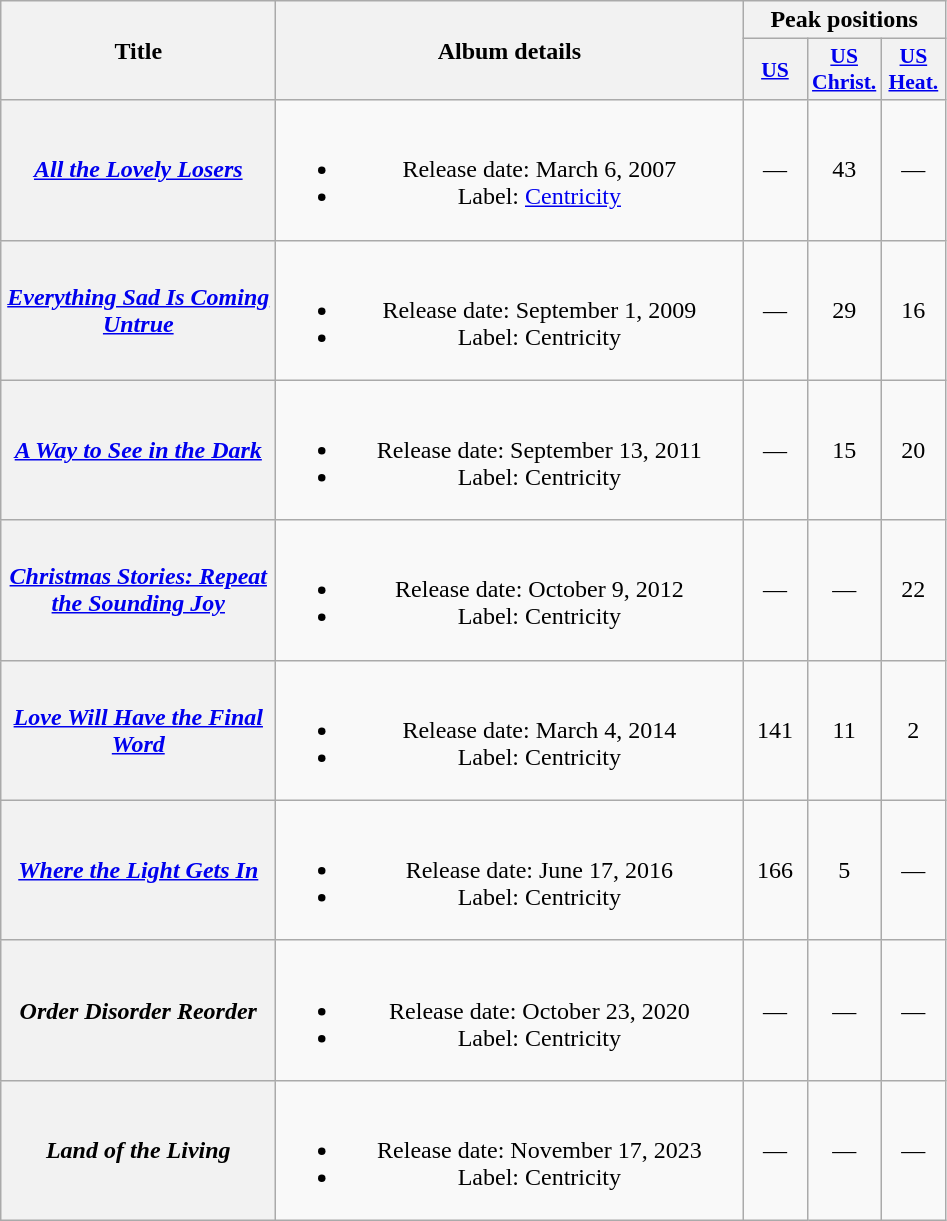<table class="wikitable plainrowheaders" style="text-align:center;">
<tr>
<th scope="col" rowspan="2" style="width:11em;">Title</th>
<th scope="col" rowspan="2" style="width:19em;">Album details</th>
<th scope="col" colspan="3">Peak positions</th>
</tr>
<tr>
<th scope="col" style="width:2.5em;font-size:90%;"><a href='#'>US</a><br></th>
<th scope="col" style="width:2.5em;font-size:90%;"><a href='#'>US Christ.</a><br></th>
<th scope="col" style="width:2.5em;font-size:90%;"><a href='#'>US Heat.</a><br></th>
</tr>
<tr>
<th scope="row"><em><a href='#'>All the Lovely Losers</a></em></th>
<td><br><ul><li>Release date: March 6, 2007</li><li>Label: <a href='#'>Centricity</a></li></ul></td>
<td>—</td>
<td>43</td>
<td>—</td>
</tr>
<tr>
<th scope="row"><em><a href='#'>Everything Sad Is Coming Untrue</a></em></th>
<td><br><ul><li>Release date: September 1, 2009</li><li>Label: Centricity</li></ul></td>
<td>—</td>
<td>29</td>
<td>16</td>
</tr>
<tr>
<th scope="row"><em><a href='#'>A Way to See in the Dark</a></em></th>
<td><br><ul><li>Release date: September 13, 2011</li><li>Label: Centricity</li></ul></td>
<td>—</td>
<td>15</td>
<td>20</td>
</tr>
<tr>
<th scope="row"><em><a href='#'>Christmas Stories: Repeat the Sounding Joy</a></em></th>
<td><br><ul><li>Release date: October 9, 2012</li><li>Label: Centricity</li></ul></td>
<td>—</td>
<td>—</td>
<td>22</td>
</tr>
<tr>
<th scope="row"><em><a href='#'>Love Will Have the Final Word</a></em></th>
<td><br><ul><li>Release date: March 4, 2014</li><li>Label: Centricity</li></ul></td>
<td>141</td>
<td>11</td>
<td>2</td>
</tr>
<tr>
<th scope="row"><em><a href='#'>Where the Light Gets In</a></em></th>
<td><br><ul><li>Release date: June 17, 2016</li><li>Label: Centricity</li></ul></td>
<td>166</td>
<td>5</td>
<td>—</td>
</tr>
<tr>
<th scope="row"><em>Order Disorder Reorder</em></th>
<td><br><ul><li>Release date: October 23, 2020</li><li>Label: Centricity</li></ul></td>
<td>—</td>
<td>—</td>
<td>—</td>
</tr>
<tr>
<th scope="row"><em>Land of the Living</em></th>
<td><br><ul><li>Release date: November 17, 2023</li><li>Label: Centricity</li></ul></td>
<td>—</td>
<td>—</td>
<td>—</td>
</tr>
</table>
